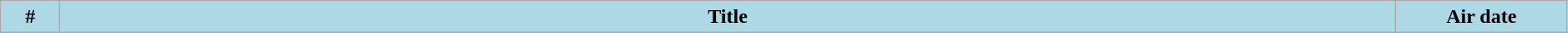<table class="wikitable plainrowheaders" style="width:99%; background:#fff;">
<tr>
<th style="background:#add8e6; width:40px;">#</th>
<th style="background: #add8e6;">Title</th>
<th style="background:#add8e6; width:130px;">Air date<br>






</th>
</tr>
</table>
